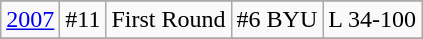<table class="wikitable" style="text-align:center">
<tr>
</tr>
<tr>
<td rowspan=1><a href='#'>2007</a></td>
<td>#11</td>
<td>First Round</td>
<td>#6 BYU</td>
<td>L 34-100</td>
</tr>
<tr style="text-align:center;">
</tr>
</table>
